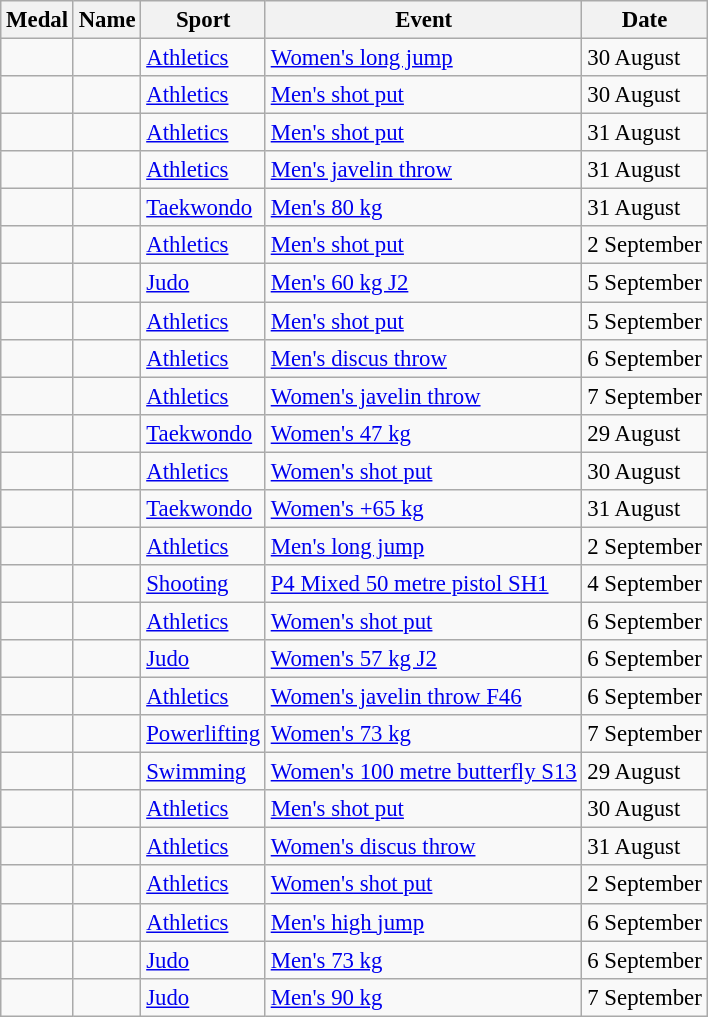<table class="wikitable sortable"  style="font-size:95%">
<tr>
<th>Medal</th>
<th>Name</th>
<th>Sport</th>
<th>Event</th>
<th>Date</th>
</tr>
<tr>
<td></td>
<td></td>
<td><a href='#'>Athletics</a></td>
<td><a href='#'>Women's long jump</a></td>
<td>30 August</td>
</tr>
<tr>
<td></td>
<td></td>
<td><a href='#'>Athletics</a></td>
<td><a href='#'>Men's shot put</a></td>
<td>30 August</td>
</tr>
<tr>
<td></td>
<td></td>
<td><a href='#'>Athletics</a></td>
<td><a href='#'>Men's shot put</a></td>
<td>31 August</td>
</tr>
<tr>
<td></td>
<td></td>
<td><a href='#'>Athletics</a></td>
<td><a href='#'>Men's javelin throw</a></td>
<td>31 August</td>
</tr>
<tr>
<td></td>
<td></td>
<td><a href='#'>Taekwondo</a></td>
<td><a href='#'>Men's 80 kg</a></td>
<td>31 August</td>
</tr>
<tr>
<td></td>
<td></td>
<td><a href='#'>Athletics</a></td>
<td><a href='#'>Men's shot put</a></td>
<td>2 September</td>
</tr>
<tr>
<td></td>
<td></td>
<td><a href='#'>Judo</a></td>
<td><a href='#'>Men's 60 kg J2</a></td>
<td>5 September</td>
</tr>
<tr>
<td></td>
<td></td>
<td><a href='#'>Athletics</a></td>
<td><a href='#'>Men's shot put</a></td>
<td>5 September</td>
</tr>
<tr>
<td></td>
<td></td>
<td><a href='#'>Athletics</a></td>
<td><a href='#'>Men's discus throw</a></td>
<td>6 September</td>
</tr>
<tr>
<td></td>
<td></td>
<td><a href='#'>Athletics</a></td>
<td><a href='#'>Women's javelin throw</a></td>
<td>7 September</td>
</tr>
<tr>
<td></td>
<td></td>
<td><a href='#'>Taekwondo</a></td>
<td><a href='#'>Women's 47 kg</a></td>
<td>29 August</td>
</tr>
<tr>
<td></td>
<td></td>
<td><a href='#'>Athletics</a></td>
<td><a href='#'>Women's shot put</a></td>
<td>30 August</td>
</tr>
<tr>
<td></td>
<td></td>
<td><a href='#'>Taekwondo</a></td>
<td><a href='#'>Women's +65 kg</a></td>
<td>31 August</td>
</tr>
<tr>
<td></td>
<td></td>
<td><a href='#'>Athletics</a></td>
<td><a href='#'>Men's long jump</a></td>
<td>2 September</td>
</tr>
<tr>
<td></td>
<td></td>
<td><a href='#'>Shooting</a></td>
<td><a href='#'>P4 Mixed 50 metre pistol SH1</a></td>
<td>4 September</td>
</tr>
<tr>
<td></td>
<td></td>
<td><a href='#'>Athletics</a></td>
<td><a href='#'>Women's shot put</a></td>
<td>6 September</td>
</tr>
<tr>
<td></td>
<td></td>
<td><a href='#'>Judo</a></td>
<td><a href='#'>Women's 57 kg J2</a></td>
<td>6 September</td>
</tr>
<tr>
<td></td>
<td></td>
<td><a href='#'>Athletics</a></td>
<td><a href='#'>Women's javelin throw F46</a></td>
<td>6 September</td>
</tr>
<tr>
<td></td>
<td></td>
<td><a href='#'>Powerlifting</a></td>
<td><a href='#'>Women's 73 kg</a></td>
<td>7 September</td>
</tr>
<tr>
<td></td>
<td></td>
<td><a href='#'>Swimming</a></td>
<td><a href='#'>Women's 100 metre butterfly S13</a></td>
<td>29 August</td>
</tr>
<tr>
<td></td>
<td></td>
<td><a href='#'>Athletics</a></td>
<td><a href='#'>Men's shot put</a></td>
<td>30 August</td>
</tr>
<tr>
<td></td>
<td></td>
<td><a href='#'>Athletics</a></td>
<td><a href='#'>Women's discus throw</a></td>
<td>31 August</td>
</tr>
<tr>
<td></td>
<td></td>
<td><a href='#'>Athletics</a></td>
<td><a href='#'>Women's shot put</a></td>
<td>2 September</td>
</tr>
<tr>
<td></td>
<td></td>
<td><a href='#'>Athletics</a></td>
<td><a href='#'>Men's high jump</a></td>
<td>6 September</td>
</tr>
<tr>
<td></td>
<td></td>
<td><a href='#'>Judo</a></td>
<td><a href='#'>Men's 73 kg</a></td>
<td>6 September</td>
</tr>
<tr>
<td></td>
<td></td>
<td><a href='#'>Judo</a></td>
<td><a href='#'>Men's 90 kg</a></td>
<td>7 September</td>
</tr>
</table>
